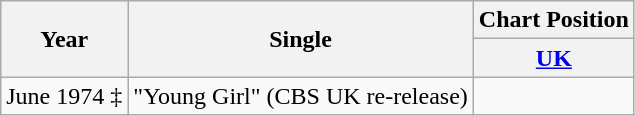<table class="wikitable">
<tr>
<th rowspan="2">Year</th>
<th rowspan="2">Single</th>
<th colspan="2">Chart Position</th>
</tr>
<tr>
<th><a href='#'>UK</a></th>
</tr>
<tr>
<td>June 1974 ‡</td>
<td>"Young Girl" (CBS UK re-release)</td>
<td></td>
</tr>
</table>
